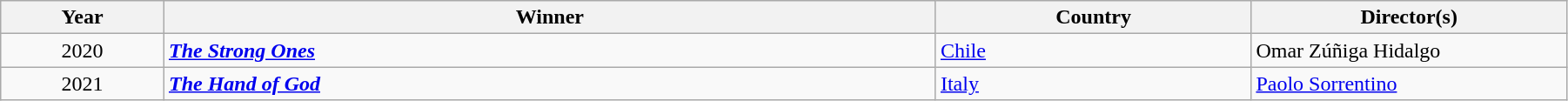<table class="wikitable" width="95%" cellpadding="5">
<tr>
<th width="100"><strong>Year</strong></th>
<th width="500"><strong>Winner</strong></th>
<th width="200"><strong>Country</strong></th>
<th width="200"><strong>Director(s)</strong></th>
</tr>
<tr>
<td style="text-align:center;">2020</td>
<td><strong><em><a href='#'>The Strong Ones</a></em></strong></td>
<td><a href='#'>Chile</a></td>
<td>Omar Zúñiga Hidalgo</td>
</tr>
<tr>
<td style="text-align:center;">2021</td>
<td><strong><em><a href='#'>The Hand of God</a></em></strong></td>
<td><a href='#'>Italy</a></td>
<td><a href='#'>Paolo Sorrentino</a></td>
</tr>
</table>
